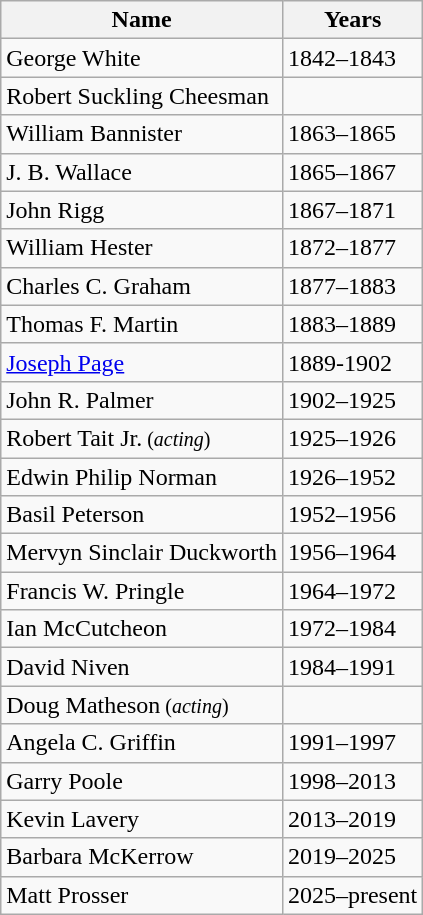<table class="wikitable" border="1">
<tr>
<th>Name</th>
<th>Years</th>
</tr>
<tr>
<td>George White</td>
<td>1842–1843</td>
</tr>
<tr>
<td>Robert Suckling Cheesman</td>
<td></td>
</tr>
<tr>
<td>William Bannister</td>
<td>1863–1865</td>
</tr>
<tr>
<td>J. B. Wallace</td>
<td>1865–1867</td>
</tr>
<tr>
<td>John Rigg</td>
<td>1867–1871</td>
</tr>
<tr>
<td>William Hester</td>
<td>1872–1877</td>
</tr>
<tr>
<td>Charles C. Graham</td>
<td>1877–1883</td>
</tr>
<tr>
<td>Thomas F. Martin</td>
<td>1883–1889</td>
</tr>
<tr>
<td><a href='#'>Joseph Page</a></td>
<td>1889-1902</td>
</tr>
<tr>
<td>John R. Palmer</td>
<td>1902–1925</td>
</tr>
<tr>
<td>Robert Tait Jr.<small> (<em>acting</em>)</small></td>
<td>1925–1926</td>
</tr>
<tr>
<td>Edwin Philip Norman</td>
<td>1926–1952</td>
</tr>
<tr>
<td>Basil Peterson</td>
<td>1952–1956</td>
</tr>
<tr>
<td>Mervyn Sinclair Duckworth</td>
<td>1956–1964</td>
</tr>
<tr>
<td>Francis W. Pringle</td>
<td>1964–1972</td>
</tr>
<tr>
<td>Ian McCutcheon</td>
<td>1972–1984</td>
</tr>
<tr>
<td>David Niven</td>
<td>1984–1991</td>
</tr>
<tr>
<td>Doug Matheson<small> (<em>acting</em>)</small></td>
<td></td>
</tr>
<tr>
<td>Angela C. Griffin</td>
<td>1991–1997</td>
</tr>
<tr>
<td>Garry Poole</td>
<td>1998–2013</td>
</tr>
<tr>
<td>Kevin Lavery</td>
<td>2013–2019</td>
</tr>
<tr>
<td>Barbara McKerrow</td>
<td>2019–2025</td>
</tr>
<tr>
<td>Matt Prosser</td>
<td>2025–present</td>
</tr>
</table>
